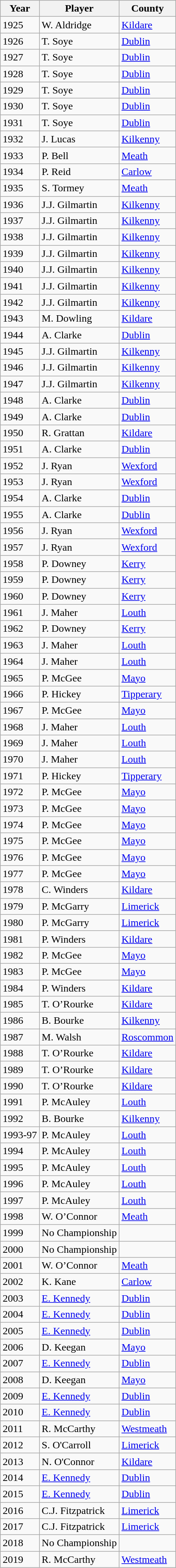<table class="wikitable">
<tr>
<th>Year</th>
<th>Player</th>
<th>County</th>
</tr>
<tr>
<td>1925</td>
<td>W. Aldridge</td>
<td><a href='#'>Kildare</a> </td>
</tr>
<tr>
<td>1926</td>
<td>T. Soye</td>
<td><a href='#'>Dublin</a> </td>
</tr>
<tr>
<td>1927</td>
<td>T. Soye</td>
<td><a href='#'>Dublin</a> </td>
</tr>
<tr>
<td>1928</td>
<td>T. Soye</td>
<td><a href='#'>Dublin</a> </td>
</tr>
<tr>
<td>1929</td>
<td>T. Soye</td>
<td><a href='#'>Dublin</a> </td>
</tr>
<tr>
<td>1930</td>
<td>T. Soye</td>
<td><a href='#'>Dublin</a> </td>
</tr>
<tr>
<td>1931</td>
<td>T. Soye</td>
<td><a href='#'>Dublin</a> </td>
</tr>
<tr>
<td>1932</td>
<td>J. Lucas</td>
<td><a href='#'>Kilkenny</a> </td>
</tr>
<tr>
<td>1933</td>
<td>P. Bell</td>
<td><a href='#'>Meath</a> </td>
</tr>
<tr>
<td>1934</td>
<td>P. Reid</td>
<td><a href='#'>Carlow</a> </td>
</tr>
<tr>
<td>1935</td>
<td>S. Tormey</td>
<td><a href='#'>Meath</a> </td>
</tr>
<tr>
<td>1936</td>
<td>J.J. Gilmartin</td>
<td><a href='#'>Kilkenny</a> </td>
</tr>
<tr>
<td>1937</td>
<td>J.J. Gilmartin</td>
<td><a href='#'>Kilkenny</a> </td>
</tr>
<tr>
<td>1938</td>
<td>J.J. Gilmartin</td>
<td><a href='#'>Kilkenny</a> </td>
</tr>
<tr>
<td>1939</td>
<td>J.J. Gilmartin</td>
<td><a href='#'>Kilkenny</a> </td>
</tr>
<tr>
<td>1940</td>
<td>J.J. Gilmartin</td>
<td><a href='#'>Kilkenny</a> </td>
</tr>
<tr>
<td>1941</td>
<td>J.J. Gilmartin</td>
<td><a href='#'>Kilkenny</a> </td>
</tr>
<tr>
<td>1942</td>
<td>J.J. Gilmartin</td>
<td><a href='#'>Kilkenny</a> </td>
</tr>
<tr>
<td>1943</td>
<td>M. Dowling</td>
<td><a href='#'>Kildare</a> </td>
</tr>
<tr>
<td>1944</td>
<td>A. Clarke</td>
<td><a href='#'>Dublin</a> </td>
</tr>
<tr>
<td>1945</td>
<td>J.J. Gilmartin</td>
<td><a href='#'>Kilkenny</a> </td>
</tr>
<tr>
<td>1946</td>
<td>J.J. Gilmartin</td>
<td><a href='#'>Kilkenny</a> </td>
</tr>
<tr>
<td>1947</td>
<td>J.J. Gilmartin</td>
<td><a href='#'>Kilkenny</a> </td>
</tr>
<tr>
<td>1948</td>
<td>A. Clarke</td>
<td><a href='#'>Dublin</a> </td>
</tr>
<tr>
<td>1949</td>
<td>A. Clarke</td>
<td><a href='#'>Dublin</a> </td>
</tr>
<tr>
<td>1950</td>
<td>R. Grattan</td>
<td><a href='#'>Kildare</a> </td>
</tr>
<tr>
<td>1951</td>
<td>A. Clarke</td>
<td><a href='#'>Dublin</a> </td>
</tr>
<tr>
<td>1952</td>
<td>J. Ryan</td>
<td><a href='#'>Wexford</a> </td>
</tr>
<tr>
<td>1953</td>
<td>J. Ryan</td>
<td><a href='#'>Wexford</a> </td>
</tr>
<tr>
<td>1954</td>
<td>A. Clarke</td>
<td><a href='#'>Dublin</a> </td>
</tr>
<tr>
<td>1955</td>
<td>A. Clarke</td>
<td><a href='#'>Dublin</a> </td>
</tr>
<tr>
<td>1956</td>
<td>J. Ryan</td>
<td><a href='#'>Wexford</a> </td>
</tr>
<tr>
<td>1957</td>
<td>J. Ryan</td>
<td><a href='#'>Wexford</a> </td>
</tr>
<tr>
<td>1958</td>
<td>P. Downey</td>
<td><a href='#'>Kerry</a> </td>
</tr>
<tr>
<td>1959</td>
<td>P. Downey</td>
<td><a href='#'>Kerry</a> </td>
</tr>
<tr>
<td>1960</td>
<td>P. Downey</td>
<td><a href='#'>Kerry</a> </td>
</tr>
<tr>
<td>1961</td>
<td>J. Maher</td>
<td><a href='#'>Louth</a> </td>
</tr>
<tr>
<td>1962</td>
<td>P. Downey</td>
<td><a href='#'>Kerry</a> </td>
</tr>
<tr>
<td>1963</td>
<td>J. Maher</td>
<td><a href='#'>Louth</a> </td>
</tr>
<tr>
<td>1964</td>
<td>J. Maher</td>
<td><a href='#'>Louth</a> </td>
</tr>
<tr>
<td>1965</td>
<td>P. McGee</td>
<td><a href='#'>Mayo</a> </td>
</tr>
<tr>
<td>1966</td>
<td>P. Hickey</td>
<td><a href='#'>Tipperary</a> </td>
</tr>
<tr>
<td>1967</td>
<td>P. McGee</td>
<td><a href='#'>Mayo</a> </td>
</tr>
<tr>
<td>1968</td>
<td>J. Maher</td>
<td><a href='#'>Louth</a> </td>
</tr>
<tr>
<td>1969</td>
<td>J. Maher</td>
<td><a href='#'>Louth</a> </td>
</tr>
<tr>
<td>1970</td>
<td>J. Maher</td>
<td><a href='#'>Louth</a> </td>
</tr>
<tr>
<td>1971</td>
<td>P. Hickey</td>
<td><a href='#'>Tipperary</a> </td>
</tr>
<tr>
<td>1972</td>
<td>P. McGee</td>
<td><a href='#'>Mayo</a> </td>
</tr>
<tr>
<td>1973</td>
<td>P. McGee</td>
<td><a href='#'>Mayo</a> </td>
</tr>
<tr>
<td>1974</td>
<td>P. McGee</td>
<td><a href='#'>Mayo</a> </td>
</tr>
<tr>
<td>1975</td>
<td>P. McGee</td>
<td><a href='#'>Mayo</a> </td>
</tr>
<tr>
<td>1976</td>
<td>P. McGee</td>
<td><a href='#'>Mayo</a> </td>
</tr>
<tr>
<td>1977</td>
<td>P. McGee</td>
<td><a href='#'>Mayo</a> </td>
</tr>
<tr>
<td>1978</td>
<td>C. Winders</td>
<td><a href='#'>Kildare</a> </td>
</tr>
<tr>
<td>1979</td>
<td>P. McGarry</td>
<td><a href='#'>Limerick</a> </td>
</tr>
<tr>
<td>1980</td>
<td>P. McGarry</td>
<td><a href='#'>Limerick</a> </td>
</tr>
<tr>
<td>1981</td>
<td>P. Winders</td>
<td><a href='#'>Kildare</a> </td>
</tr>
<tr>
<td>1982</td>
<td>P. McGee</td>
<td><a href='#'>Mayo</a> </td>
</tr>
<tr>
<td>1983</td>
<td>P. McGee</td>
<td><a href='#'>Mayo</a> </td>
</tr>
<tr>
<td>1984</td>
<td>P. Winders</td>
<td><a href='#'>Kildare</a> </td>
</tr>
<tr>
<td>1985</td>
<td>T. O’Rourke</td>
<td><a href='#'>Kildare</a> </td>
</tr>
<tr>
<td>1986</td>
<td>B. Bourke</td>
<td><a href='#'>Kilkenny</a> </td>
</tr>
<tr>
<td>1987</td>
<td>M. Walsh</td>
<td><a href='#'>Roscommon</a> </td>
</tr>
<tr>
<td>1988</td>
<td>T. O’Rourke</td>
<td><a href='#'>Kildare</a> </td>
</tr>
<tr>
<td>1989</td>
<td>T. O’Rourke</td>
<td><a href='#'>Kildare</a> </td>
</tr>
<tr>
<td>1990</td>
<td>T. O’Rourke</td>
<td><a href='#'>Kildare</a> </td>
</tr>
<tr>
<td>1991</td>
<td>P. McAuley</td>
<td><a href='#'>Louth</a> </td>
</tr>
<tr>
<td>1992</td>
<td>B. Bourke</td>
<td><a href='#'>Kilkenny</a> </td>
</tr>
<tr>
<td>1993-97</td>
<td>P. McAuley</td>
<td><a href='#'>Louth</a> </td>
</tr>
<tr>
<td>1994</td>
<td>P. McAuley</td>
<td><a href='#'>Louth</a> </td>
</tr>
<tr>
<td>1995</td>
<td>P. McAuley</td>
<td><a href='#'>Louth</a> </td>
</tr>
<tr>
<td>1996</td>
<td>P. McAuley</td>
<td><a href='#'>Louth</a> </td>
</tr>
<tr>
<td>1997</td>
<td>P. McAuley</td>
<td><a href='#'>Louth</a> </td>
</tr>
<tr>
<td>1998</td>
<td>W. O’Connor</td>
<td><a href='#'>Meath</a> </td>
</tr>
<tr>
<td>1999</td>
<td>No Championship</td>
<td></td>
</tr>
<tr>
<td>2000</td>
<td>No Championship</td>
<td></td>
</tr>
<tr>
<td>2001</td>
<td>W. O’Connor</td>
<td><a href='#'>Meath</a> </td>
</tr>
<tr>
<td>2002</td>
<td>K. Kane</td>
<td><a href='#'>Carlow</a> </td>
</tr>
<tr>
<td>2003</td>
<td><a href='#'>E. Kennedy</a></td>
<td><a href='#'>Dublin</a> </td>
</tr>
<tr>
<td>2004</td>
<td><a href='#'>E. Kennedy</a></td>
<td><a href='#'>Dublin</a> </td>
</tr>
<tr>
<td>2005</td>
<td><a href='#'>E. Kennedy</a></td>
<td><a href='#'>Dublin</a> </td>
</tr>
<tr>
<td>2006</td>
<td>D. Keegan</td>
<td><a href='#'>Mayo</a> </td>
</tr>
<tr>
<td>2007</td>
<td><a href='#'>E. Kennedy</a></td>
<td><a href='#'>Dublin</a> </td>
</tr>
<tr>
<td>2008</td>
<td>D. Keegan</td>
<td><a href='#'>Mayo</a> </td>
</tr>
<tr>
<td>2009</td>
<td><a href='#'>E. Kennedy</a></td>
<td><a href='#'>Dublin</a> </td>
</tr>
<tr>
<td>2010</td>
<td><a href='#'>E. Kennedy</a></td>
<td><a href='#'>Dublin</a> </td>
</tr>
<tr>
<td>2011</td>
<td>R. McCarthy</td>
<td><a href='#'>Westmeath</a> </td>
</tr>
<tr>
<td>2012</td>
<td>S. O'Carroll</td>
<td><a href='#'>Limerick</a> </td>
</tr>
<tr>
<td>2013</td>
<td>N. O'Connor</td>
<td><a href='#'>Kildare</a> </td>
</tr>
<tr>
<td>2014</td>
<td><a href='#'>E. Kennedy</a></td>
<td><a href='#'>Dublin</a> </td>
</tr>
<tr>
<td>2015</td>
<td><a href='#'>E. Kennedy</a></td>
<td><a href='#'>Dublin</a> </td>
</tr>
<tr>
<td>2016</td>
<td>C.J. Fitzpatrick</td>
<td><a href='#'>Limerick</a> </td>
</tr>
<tr>
<td>2017</td>
<td>C.J. Fitzpatrick</td>
<td><a href='#'>Limerick</a> </td>
</tr>
<tr>
<td>2018</td>
<td>No Championship</td>
<td></td>
</tr>
<tr>
<td>2019</td>
<td>R. McCarthy</td>
<td><a href='#'>Westmeath</a> </td>
</tr>
</table>
